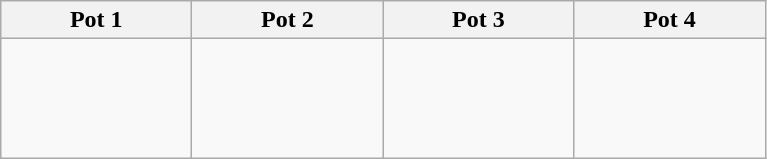<table class=wikitable>
<tr>
<th width=120px>Pot 1</th>
<th width=120px>Pot 2</th>
<th width=120px>Pot 3</th>
<th width=120px>Pot 4</th>
</tr>
<tr>
<td><br><br><br><br></td>
<td><br><br><br><br></td>
<td><br><br><br><br></td>
<td><br><br></td>
</tr>
</table>
